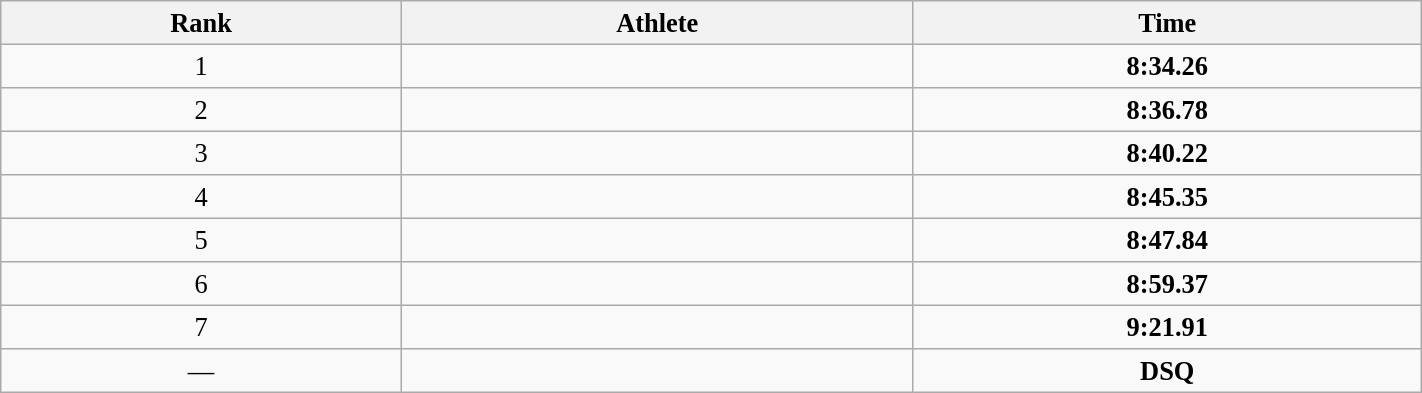<table class="wikitable" style=" text-align:center; font-size:110%;" width="75%">
<tr>
<th>Rank</th>
<th>Athlete</th>
<th>Time</th>
</tr>
<tr>
<td>1</td>
<td align=left></td>
<td><strong>8:34.26     </strong></td>
</tr>
<tr>
<td>2</td>
<td align=left></td>
<td><strong>8:36.78     </strong></td>
</tr>
<tr>
<td>3</td>
<td align=left></td>
<td><strong>8:40.22     </strong></td>
</tr>
<tr>
<td>4</td>
<td align=left></td>
<td><strong>8:45.35     </strong></td>
</tr>
<tr>
<td>5</td>
<td align=left></td>
<td><strong>8:47.84     </strong></td>
</tr>
<tr>
<td>6</td>
<td align=left></td>
<td><strong>8:59.37     </strong></td>
</tr>
<tr>
<td>7</td>
<td align=left></td>
<td><strong>9:21.91     </strong></td>
</tr>
<tr>
<td>—</td>
<td align=left></td>
<td><strong>DSQ</strong></td>
</tr>
</table>
